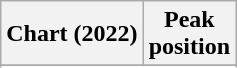<table class="wikitable sortable plainrowheaders" style="text-align:center">
<tr>
<th scope="col">Chart (2022)</th>
<th scope="col">Peak<br>position</th>
</tr>
<tr>
</tr>
<tr>
</tr>
<tr>
</tr>
</table>
